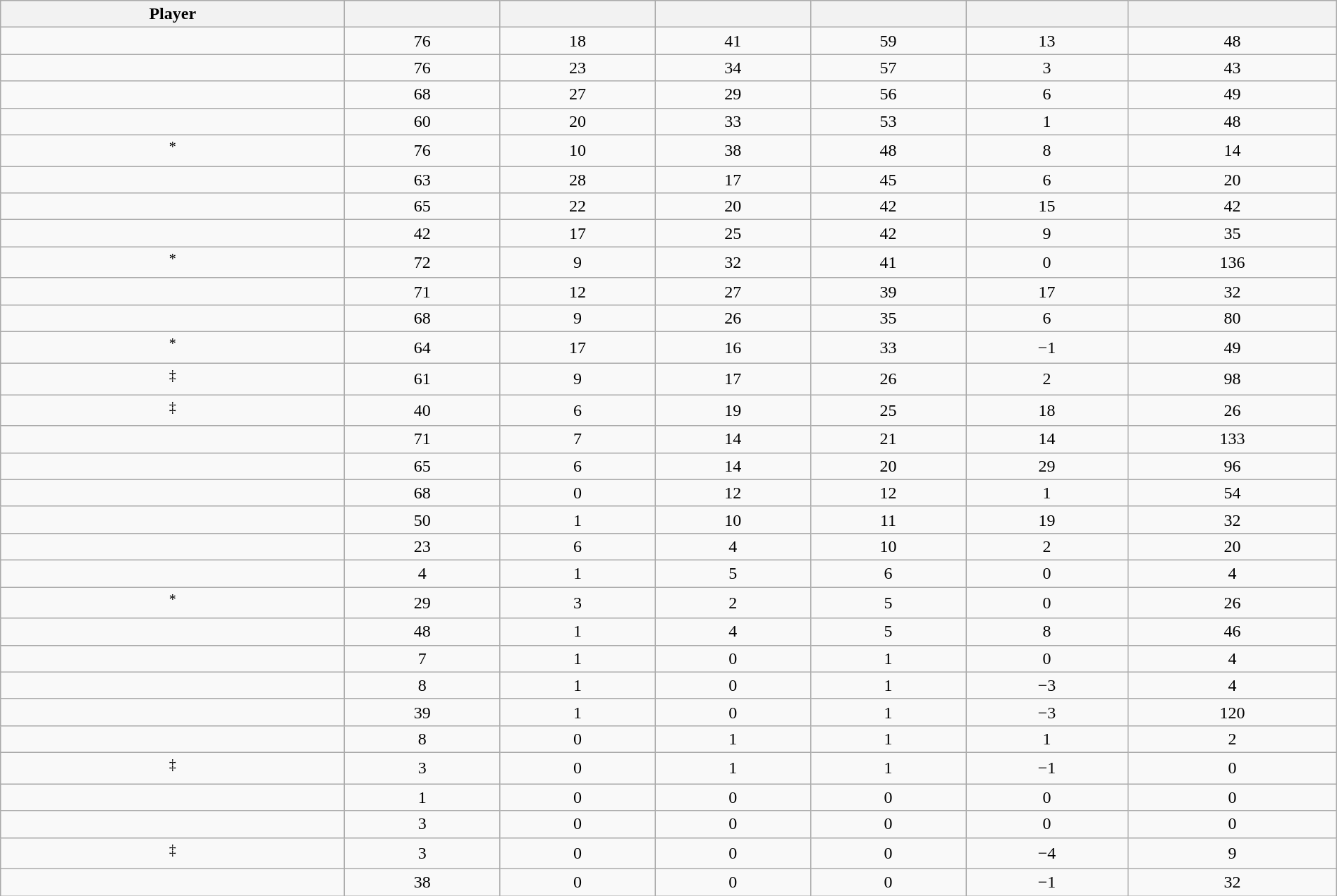<table class="wikitable sortable" style="width:100%;">
<tr align=center>
<th>Player</th>
<th></th>
<th></th>
<th></th>
<th></th>
<th data-sort-type="number"></th>
<th></th>
</tr>
<tr align=center>
<td></td>
<td>76</td>
<td>18</td>
<td>41</td>
<td>59</td>
<td>13</td>
<td>48</td>
</tr>
<tr align=center>
<td></td>
<td>76</td>
<td>23</td>
<td>34</td>
<td>57</td>
<td>3</td>
<td>43</td>
</tr>
<tr align=center>
<td></td>
<td>68</td>
<td>27</td>
<td>29</td>
<td>56</td>
<td>6</td>
<td>49</td>
</tr>
<tr align=center>
<td></td>
<td>60</td>
<td>20</td>
<td>33</td>
<td>53</td>
<td>1</td>
<td>48</td>
</tr>
<tr align=center>
<td><sup>*</sup></td>
<td>76</td>
<td>10</td>
<td>38</td>
<td>48</td>
<td>8</td>
<td>14</td>
</tr>
<tr align=center>
<td></td>
<td>63</td>
<td>28</td>
<td>17</td>
<td>45</td>
<td>6</td>
<td>20</td>
</tr>
<tr align=center>
<td></td>
<td>65</td>
<td>22</td>
<td>20</td>
<td>42</td>
<td>15</td>
<td>42</td>
</tr>
<tr align=center>
<td></td>
<td>42</td>
<td>17</td>
<td>25</td>
<td>42</td>
<td>9</td>
<td>35</td>
</tr>
<tr align=center>
<td><sup>*</sup></td>
<td>72</td>
<td>9</td>
<td>32</td>
<td>41</td>
<td>0</td>
<td>136</td>
</tr>
<tr align=center>
<td></td>
<td>71</td>
<td>12</td>
<td>27</td>
<td>39</td>
<td>17</td>
<td>32</td>
</tr>
<tr align=center>
<td></td>
<td>68</td>
<td>9</td>
<td>26</td>
<td>35</td>
<td>6</td>
<td>80</td>
</tr>
<tr align=center>
<td><sup>*</sup></td>
<td>64</td>
<td>17</td>
<td>16</td>
<td>33</td>
<td>−1</td>
<td>49</td>
</tr>
<tr align=center>
<td><sup>‡</sup></td>
<td>61</td>
<td>9</td>
<td>17</td>
<td>26</td>
<td>2</td>
<td>98</td>
</tr>
<tr align=center>
<td><sup>‡</sup></td>
<td>40</td>
<td>6</td>
<td>19</td>
<td>25</td>
<td>18</td>
<td>26</td>
</tr>
<tr align=center>
<td></td>
<td>71</td>
<td>7</td>
<td>14</td>
<td>21</td>
<td>14</td>
<td>133</td>
</tr>
<tr align=center>
<td></td>
<td>65</td>
<td>6</td>
<td>14</td>
<td>20</td>
<td>29</td>
<td>96</td>
</tr>
<tr align=center>
<td></td>
<td>68</td>
<td>0</td>
<td>12</td>
<td>12</td>
<td>1</td>
<td>54</td>
</tr>
<tr align=center>
<td></td>
<td>50</td>
<td>1</td>
<td>10</td>
<td>11</td>
<td>19</td>
<td>32</td>
</tr>
<tr align=center>
<td></td>
<td>23</td>
<td>6</td>
<td>4</td>
<td>10</td>
<td>2</td>
<td>20</td>
</tr>
<tr align=center>
<td></td>
<td>4</td>
<td>1</td>
<td>5</td>
<td>6</td>
<td>0</td>
<td>4</td>
</tr>
<tr align=center>
<td><sup>*</sup></td>
<td>29</td>
<td>3</td>
<td>2</td>
<td>5</td>
<td>0</td>
<td>26</td>
</tr>
<tr align=center>
<td></td>
<td>48</td>
<td>1</td>
<td>4</td>
<td>5</td>
<td>8</td>
<td>46</td>
</tr>
<tr align=center>
<td></td>
<td>7</td>
<td>1</td>
<td>0</td>
<td>1</td>
<td>0</td>
<td>4</td>
</tr>
<tr align=center>
<td></td>
<td>8</td>
<td>1</td>
<td>0</td>
<td>1</td>
<td>−3</td>
<td>4</td>
</tr>
<tr align=center>
<td></td>
<td>39</td>
<td>1</td>
<td>0</td>
<td>1</td>
<td>−3</td>
<td>120</td>
</tr>
<tr align=center>
<td></td>
<td>8</td>
<td>0</td>
<td>1</td>
<td>1</td>
<td>1</td>
<td>2</td>
</tr>
<tr align=center>
<td><sup>‡</sup></td>
<td>3</td>
<td>0</td>
<td>1</td>
<td>1</td>
<td>−1</td>
<td>0</td>
</tr>
<tr align=center>
<td></td>
<td>1</td>
<td>0</td>
<td>0</td>
<td>0</td>
<td>0</td>
<td>0</td>
</tr>
<tr align=center>
<td></td>
<td>3</td>
<td>0</td>
<td>0</td>
<td>0</td>
<td>0</td>
<td>0</td>
</tr>
<tr align=center>
<td><sup>‡</sup></td>
<td>3</td>
<td>0</td>
<td>0</td>
<td>0</td>
<td>−4</td>
<td>9</td>
</tr>
<tr align=center>
<td></td>
<td>38</td>
<td>0</td>
<td>0</td>
<td>0</td>
<td>−1</td>
<td>32</td>
</tr>
</table>
